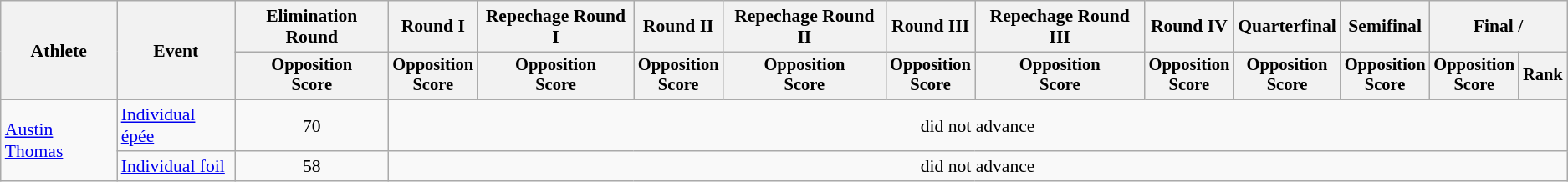<table class="wikitable" style="font-size:90%">
<tr>
<th rowspan="2">Athlete</th>
<th rowspan="2">Event</th>
<th>Elimination Round</th>
<th>Round I</th>
<th>Repechage Round I</th>
<th>Round II</th>
<th>Repechage Round II</th>
<th>Round III</th>
<th>Repechage Round III</th>
<th>Round IV</th>
<th>Quarterfinal</th>
<th>Semifinal</th>
<th colspan=2>Final / </th>
</tr>
<tr style="font-size:95%">
<th>Opposition <br> Score</th>
<th>Opposition <br> Score</th>
<th>Opposition <br> Score</th>
<th>Opposition <br> Score</th>
<th>Opposition <br> Score</th>
<th>Opposition <br> Score</th>
<th>Opposition <br> Score</th>
<th>Opposition <br> Score</th>
<th>Opposition <br> Score</th>
<th>Opposition <br> Score</th>
<th>Opposition <br> Score</th>
<th>Rank</th>
</tr>
<tr align=center>
<td align=left rowspan=2><a href='#'>Austin Thomas</a></td>
<td align=left><a href='#'>Individual épée</a></td>
<td>70</td>
<td colspan=11>did not advance</td>
</tr>
<tr align=center>
<td align=left><a href='#'>Individual foil</a></td>
<td>58</td>
<td colspan=11>did not advance</td>
</tr>
</table>
